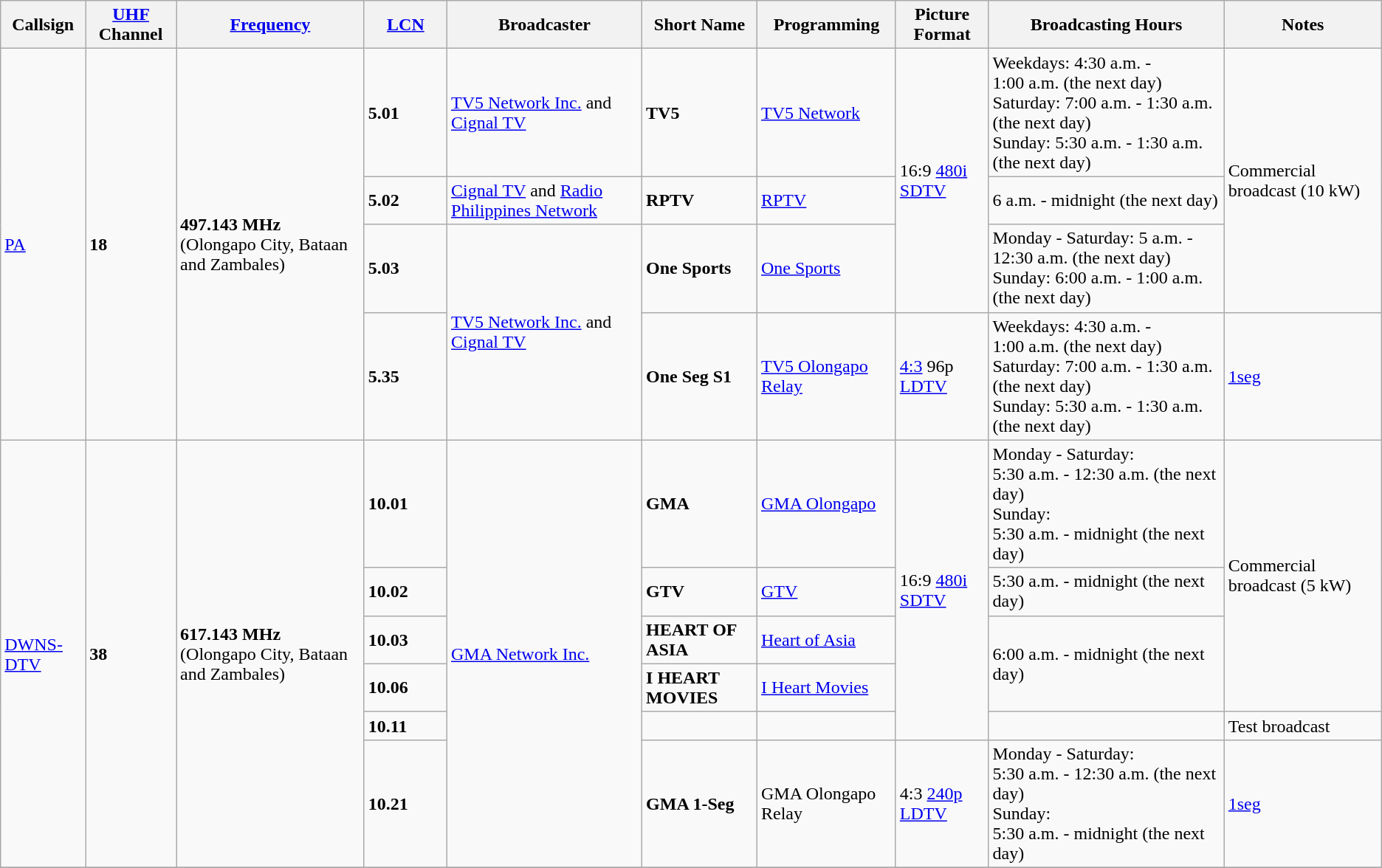<table class="wikitable sortable">
<tr>
<th>Callsign</th>
<th class="unsortable"><a href='#'>UHF</a> Channel</th>
<th class="unsortable"><a href='#'>Frequency</a></th>
<th width="6%"><a href='#'>LCN</a></th>
<th>Broadcaster</th>
<th>Short Name</th>
<th class="unsortable">Programming</th>
<th class="unsortable">Picture Format</th>
<th>Broadcasting Hours</th>
<th>Notes</th>
</tr>
<tr>
<td rowspan="4"><a href='#'>PA</a></td>
<td rowspan="4"><strong>18</strong></td>
<td rowspan="4"><strong>497.143 MHz</strong><br>(Olongapo City, Bataan and Zambales)</td>
<td><strong>5.01</strong></td>
<td rowspan="1"><a href='#'>TV5 Network Inc.</a> and <a href='#'>Cignal TV</a></td>
<td><strong>TV5</strong></td>
<td><a href='#'>TV5 Network</a></td>
<td rowspan="3">16:9 <a href='#'>480i</a> <a href='#'>SDTV</a></td>
<td>Weekdays:  4:30 a.m. - 1:00 a.m. (the next day) <br> Saturday: 7:00 a.m. - 1:30 a.m. (the next day) <br> Sunday: 5:30 a.m. - 1:30 a.m. (the next day)</td>
<td rowspan="3">Commercial broadcast (10 kW)</td>
</tr>
<tr>
<td><strong>5.02</strong></td>
<td><a href='#'>Cignal TV</a> and <a href='#'>Radio Philippines Network</a></td>
<td><strong>RPTV</strong></td>
<td><a href='#'>RPTV</a></td>
<td>6 a.m. - midnight (the next day)</td>
</tr>
<tr>
<td><strong>5.03</strong></td>
<td rowspan="2"><a href='#'>TV5 Network Inc.</a> and <a href='#'>Cignal TV</a></td>
<td><strong>One Sports</strong></td>
<td><a href='#'>One Sports</a></td>
<td>Monday - Saturday: 5 a.m. - 12:30 a.m. (the next day) <br> Sunday: 6:00 a.m. - 1:00 a.m. (the next day)</td>
</tr>
<tr>
<td><strong>5.35</strong></td>
<td><strong>One Seg S1</strong></td>
<td><a href='#'>TV5 Olongapo Relay</a></td>
<td><a href='#'>4:3</a> 96p <a href='#'>LDTV</a></td>
<td>Weekdays:  4:30 a.m. - 1:00 a.m. (the next day) <br> Saturday: 7:00 a.m. - 1:30 a.m. (the next day) <br> Sunday: 5:30 a.m. - 1:30 a.m. (the next day)</td>
<td><a href='#'>1seg</a></td>
</tr>
<tr>
<td rowspan="6"><a href='#'>DWNS-DTV</a></td>
<td rowspan="6"><strong>38</strong></td>
<td rowspan="6"><strong>617.143 MHz</strong><br>(Olongapo City, Bataan and Zambales)</td>
<td><strong>10.01</strong></td>
<td rowspan="6"><a href='#'>GMA Network Inc.</a></td>
<td><strong>GMA</strong></td>
<td><a href='#'>GMA Olongapo</a></td>
<td rowspan="5">16:9 <a href='#'>480i</a> <a href='#'>SDTV</a></td>
<td>Monday - Saturday: <br> 5:30 a.m. - 12:30 a.m. (the next day) <br> Sunday: <br> 5:30 a.m. - midnight (the next day)</td>
<td rowspan="4">Commercial broadcast (5 kW)</td>
</tr>
<tr>
<td><strong>10.02</strong></td>
<td><strong>GTV</strong></td>
<td><a href='#'>GTV</a></td>
<td rowspan="1">5:30 a.m. - midnight (the next day)</td>
</tr>
<tr>
<td><strong>10.03</strong></td>
<td><strong>HEART OF ASIA</strong></td>
<td><a href='#'>Heart of Asia</a></td>
<td rowspan="2">6:00 a.m. - midnight (the next day)</td>
</tr>
<tr>
<td><strong>10.06</strong></td>
<td><strong>I HEART MOVIES</strong></td>
<td><a href='#'>I Heart Movies</a></td>
</tr>
<tr>
<td><strong>10.11</strong></td>
<td></td>
<td></td>
<td></td>
<td rowspan="1">Test broadcast</td>
</tr>
<tr>
<td><strong>10.21</strong></td>
<td><strong>GMA 1-Seg</strong></td>
<td>GMA Olongapo Relay</td>
<td>4:3 <a href='#'>240p</a> <a href='#'>LDTV</a></td>
<td>Monday - Saturday: <br> 5:30 a.m. - 12:30 a.m. (the next day) <br> Sunday: <br> 5:30 a.m. - midnight (the next day)</td>
<td><a href='#'>1seg</a></td>
</tr>
<tr>
</tr>
</table>
